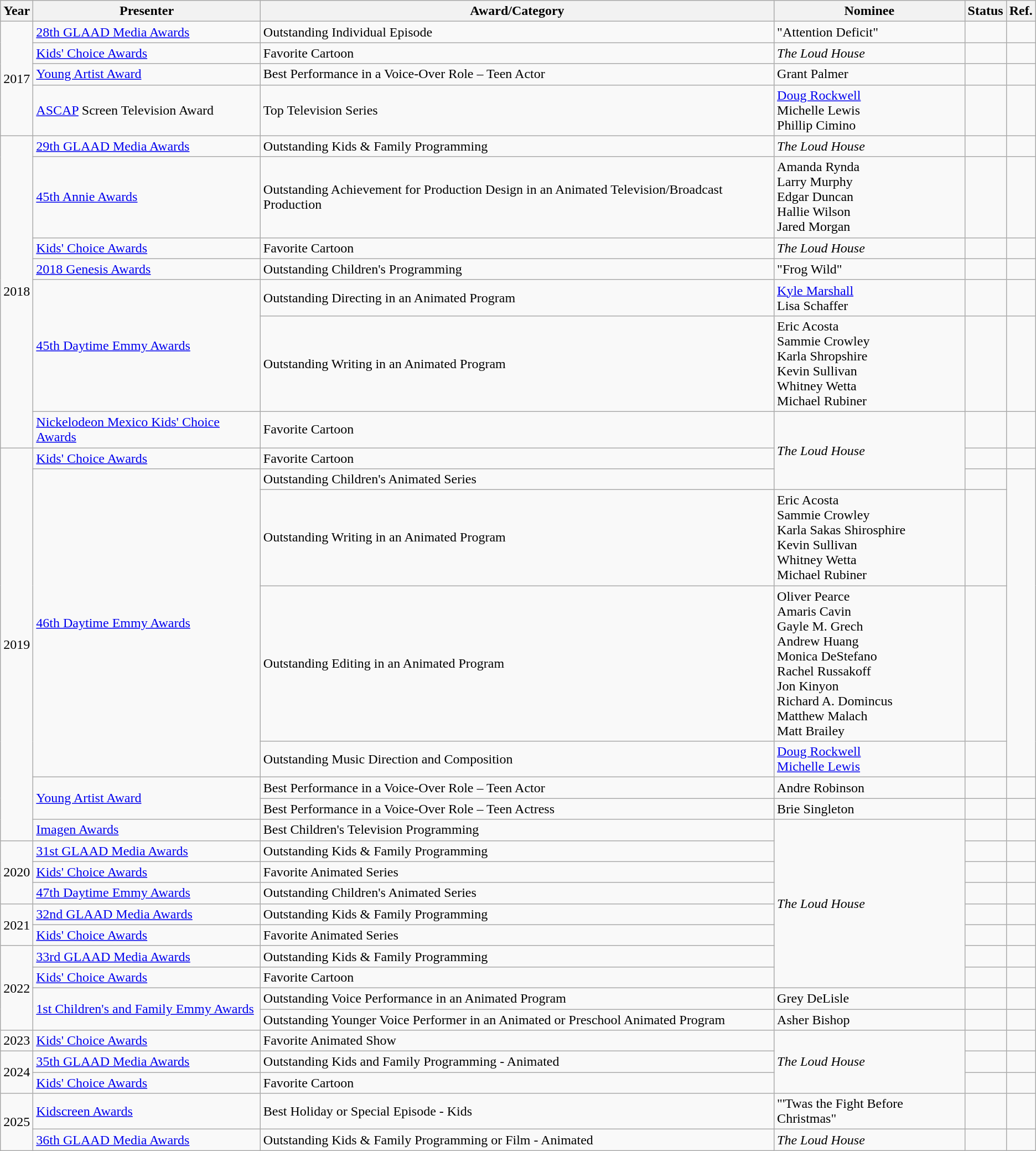<table class="wikitable">
<tr>
<th>Year</th>
<th>Presenter</th>
<th>Award/Category</th>
<th>Nominee</th>
<th>Status</th>
<th>Ref.</th>
</tr>
<tr>
<td rowspan="4">2017</td>
<td><a href='#'>28th GLAAD Media Awards</a></td>
<td>Outstanding Individual Episode</td>
<td>"Attention Deficit"</td>
<td></td>
<td style="text-align:center;"></td>
</tr>
<tr>
<td><a href='#'>Kids' Choice Awards</a></td>
<td>Favorite Cartoon</td>
<td><em>The Loud House</em></td>
<td></td>
<td></td>
</tr>
<tr>
<td><a href='#'>Young Artist Award</a></td>
<td>Best Performance in a Voice-Over Role – Teen Actor</td>
<td>Grant Palmer</td>
<td></td>
<td></td>
</tr>
<tr>
<td><a href='#'>ASCAP</a> Screen Television Award</td>
<td>Top Television Series</td>
<td><a href='#'>Doug Rockwell</a><br>Michelle Lewis<br>Phillip Cimino</td>
<td></td>
<td style="text-align:center;"></td>
</tr>
<tr>
<td rowspan="7">2018</td>
<td><a href='#'>29th GLAAD Media Awards</a></td>
<td>Outstanding Kids & Family Programming</td>
<td><em>The Loud House</em></td>
<td></td>
<td style="text-align:center;"></td>
</tr>
<tr>
<td><a href='#'>45th Annie Awards</a></td>
<td>Outstanding Achievement for Production Design in an Animated Television/Broadcast Production</td>
<td>Amanda Rynda<br>Larry Murphy<br>Edgar Duncan<br>Hallie Wilson<br>Jared Morgan</td>
<td></td>
<td></td>
</tr>
<tr>
<td><a href='#'>Kids' Choice Awards</a></td>
<td>Favorite Cartoon</td>
<td><em>The Loud House</em></td>
<td></td>
<td></td>
</tr>
<tr>
<td><a href='#'>2018 Genesis Awards</a></td>
<td>Outstanding Children's Programming</td>
<td>"Frog Wild"</td>
<td></td>
<td style="text-align:center;"></td>
</tr>
<tr>
<td rowspan="2"><a href='#'>45th Daytime Emmy Awards</a></td>
<td>Outstanding Directing in an Animated Program</td>
<td><a href='#'>Kyle Marshall</a><br>Lisa Schaffer</td>
<td></td>
<td></td>
</tr>
<tr>
<td>Outstanding Writing in an Animated Program</td>
<td>Eric Acosta<br>Sammie Crowley<br>Karla Shropshire<br>Kevin Sullivan<br>Whitney Wetta<br>Michael Rubiner</td>
<td></td>
<td></td>
</tr>
<tr>
<td><a href='#'>Nickelodeon Mexico Kids' Choice Awards</a></td>
<td>Favorite Cartoon</td>
<td rowspan=3><em>The Loud House</em></td>
<td></td>
<td></td>
</tr>
<tr>
<td rowspan="8">2019</td>
<td><a href='#'>Kids' Choice Awards</a></td>
<td>Favorite Cartoon</td>
<td></td>
<td style="text-align:center;"></td>
</tr>
<tr>
<td rowspan="4"><a href='#'>46th Daytime Emmy Awards</a></td>
<td>Outstanding Children's Animated Series</td>
<td></td>
<td rowspan=4 style="text-align:center;"></td>
</tr>
<tr>
<td>Outstanding Writing in an Animated Program</td>
<td>Eric Acosta<br>Sammie Crowley<br>Karla Sakas Shirosphire<br>Kevin Sullivan<br>Whitney Wetta<br>Michael Rubiner</td>
<td></td>
</tr>
<tr>
<td>Outstanding Editing in an Animated Program</td>
<td>Oliver Pearce<br>Amaris Cavin<br>Gayle M. Grech<br>Andrew Huang<br>Monica DeStefano<br>Rachel Russakoff<br>Jon Kinyon<br>Richard A. Domincus<br>Matthew Malach<br>Matt Brailey</td>
<td></td>
</tr>
<tr>
<td>Outstanding Music Direction and Composition</td>
<td><a href='#'>Doug Rockwell</a><br><a href='#'>Michelle Lewis</a></td>
<td></td>
</tr>
<tr>
<td rowspan="2"><a href='#'>Young Artist Award</a></td>
<td>Best Performance in a Voice-Over Role – Teen Actor</td>
<td>Andre Robinson</td>
<td></td>
<td></td>
</tr>
<tr>
<td>Best Performance in a Voice-Over Role – Teen Actress</td>
<td>Brie Singleton</td>
<td></td>
<td></td>
</tr>
<tr>
<td><a href='#'>Imagen Awards</a></td>
<td>Best Children's Television Programming</td>
<td rowspan="8"><em>The Loud House</em></td>
<td></td>
<td></td>
</tr>
<tr>
<td rowspan="3">2020</td>
<td><a href='#'>31st GLAAD Media Awards</a></td>
<td>Outstanding Kids & Family Programming</td>
<td></td>
<td style="text-align:center;"></td>
</tr>
<tr>
<td><a href='#'>Kids' Choice Awards</a></td>
<td>Favorite Animated Series</td>
<td></td>
<td style="text-align:center;"></td>
</tr>
<tr>
<td><a href='#'>47th Daytime Emmy Awards</a></td>
<td>Outstanding Children's Animated Series</td>
<td></td>
<td style="text-align:center;"></td>
</tr>
<tr>
<td rowspan="2">2021</td>
<td><a href='#'>32nd GLAAD Media Awards</a></td>
<td>Outstanding Kids & Family Programming</td>
<td></td>
<td style="text-align:center;"></td>
</tr>
<tr>
<td><a href='#'>Kids' Choice Awards</a></td>
<td>Favorite Animated Series</td>
<td></td>
<td style="text-align:center;"></td>
</tr>
<tr>
<td rowspan="4">2022</td>
<td><a href='#'>33rd GLAAD Media Awards</a></td>
<td>Outstanding Kids & Family Programming</td>
<td></td>
<td style="text-align:center;"></td>
</tr>
<tr>
<td><a href='#'>Kids' Choice Awards</a></td>
<td>Favorite Cartoon</td>
<td></td>
<td style="text-align:center;"></td>
</tr>
<tr>
<td rowspan="2"><a href='#'>1st Children's and Family Emmy Awards</a></td>
<td>Outstanding Voice Performance in an Animated Program</td>
<td>Grey DeLisle</td>
<td></td>
<td style="text-align:center;"></td>
</tr>
<tr>
<td>Outstanding Younger Voice Performer in an Animated or Preschool Animated Program</td>
<td>Asher Bishop</td>
<td></td>
<td style="text-align:center;"></td>
</tr>
<tr>
<td>2023</td>
<td><a href='#'>Kids' Choice Awards</a></td>
<td>Favorite Animated Show</td>
<td rowspan="3"><em>The Loud House</em></td>
<td></td>
<td style="text-align:center;"></td>
</tr>
<tr>
<td rowspan="2">2024</td>
<td><a href='#'>35th GLAAD Media Awards</a></td>
<td>Outstanding Kids and Family Programming - Animated</td>
<td></td>
<td style="text-align:center;"></td>
</tr>
<tr>
<td><a href='#'>Kids' Choice Awards</a></td>
<td>Favorite Cartoon</td>
<td></td>
<td style="text-align:center;"></td>
</tr>
<tr>
<td rowspan="2">2025</td>
<td><a href='#'>Kidscreen Awards</a></td>
<td>Best Holiday or Special Episode - Kids</td>
<td>"'Twas the Fight Before Christmas"</td>
<td></td>
<td style="text-align:center;"></td>
</tr>
<tr>
<td><a href='#'>36th GLAAD Media Awards</a></td>
<td>Outstanding Kids & Family Programming or Film - Animated</td>
<td><em>The Loud House</em></td>
<td></td>
<td style="text-align: center;"></td>
</tr>
</table>
